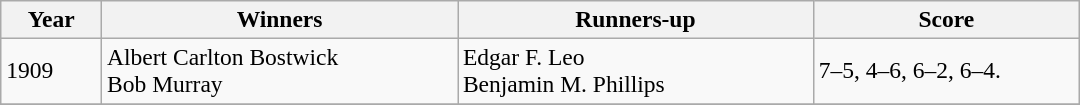<table class="wikitable" style="font-size:98%;">
<tr>
<th style="width:60px;">Year</th>
<th style="width:230px;">Winners</th>
<th style="width:230px;">Runners-up</th>
<th style="width:170px;">Score</th>
</tr>
<tr>
<td>1909</td>
<td> Albert Carlton Bostwick<br> Bob Murray</td>
<td>Edgar F. Leo<br>Benjamin M. Phillips</td>
<td>7–5, 4–6, 6–2, 6–4.</td>
</tr>
<tr>
</tr>
</table>
